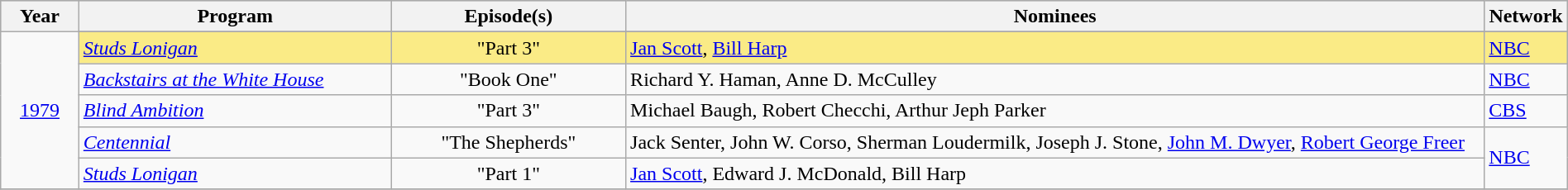<table class="wikitable" style="width:100%">
<tr bgcolor="#bebebe">
<th width="5%">Year</th>
<th width="20%">Program</th>
<th width="15%">Episode(s)</th>
<th width="55%">Nominees</th>
<th width="5%">Network</th>
</tr>
<tr>
<td rowspan=6 style="text-align:center"><a href='#'>1979</a><br></td>
</tr>
<tr style="background:#FAEB86">
<td><em><a href='#'>Studs Lonigan</a></em></td>
<td align=center>"Part 3"</td>
<td><a href='#'>Jan Scott</a>, <a href='#'>Bill Harp</a></td>
<td><a href='#'>NBC</a></td>
</tr>
<tr>
<td><em><a href='#'>Backstairs at the White House</a></em></td>
<td align=center>"Book One"</td>
<td>Richard Y. Haman, Anne D. McCulley</td>
<td><a href='#'>NBC</a></td>
</tr>
<tr>
<td><em><a href='#'>Blind Ambition</a></em></td>
<td align=center>"Part 3"</td>
<td>Michael Baugh, Robert Checchi, Arthur Jeph Parker</td>
<td><a href='#'>CBS</a></td>
</tr>
<tr>
<td><em><a href='#'>Centennial</a></em></td>
<td align=center>"The Shepherds"</td>
<td>Jack Senter, John W. Corso, Sherman Loudermilk, Joseph J. Stone, <a href='#'>John M. Dwyer</a>, <a href='#'>Robert George Freer</a></td>
<td rowspan=2><a href='#'>NBC</a></td>
</tr>
<tr>
<td><em><a href='#'>Studs Lonigan</a></em></td>
<td align=center>"Part 1"</td>
<td><a href='#'>Jan Scott</a>, Edward J. McDonald, Bill Harp</td>
</tr>
<tr>
</tr>
</table>
